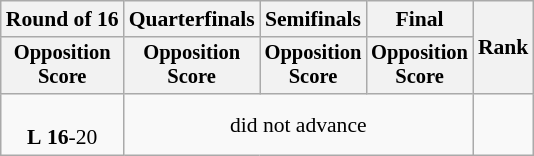<table class=wikitable style="font-size:90%">
<tr>
<th>Round of 16</th>
<th>Quarterfinals</th>
<th>Semifinals</th>
<th>Final</th>
<th rowspan=2>Rank</th>
</tr>
<tr style="font-size:95%">
<th>Opposition<br>Score</th>
<th>Opposition<br>Score</th>
<th>Opposition<br>Score</th>
<th>Opposition<br>Score</th>
</tr>
<tr align=center>
<td><br><strong>L</strong>  <strong>16</strong>-20</td>
<td colspan=3>did not advance</td>
<td></td>
</tr>
</table>
